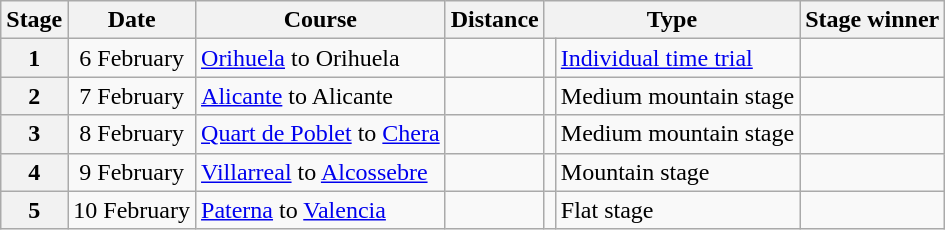<table class="wikitable">
<tr>
<th scope="col">Stage</th>
<th scope="col">Date</th>
<th scope="col">Course</th>
<th scope="col">Distance</th>
<th scope="col" colspan="2">Type</th>
<th scope="col">Stage winner</th>
</tr>
<tr>
<th scope="row" style="text-align:center;">1</th>
<td style="text-align:center;">6 February</td>
<td><a href='#'>Orihuela</a> to Orihuela</td>
<td style="text-align:center;"></td>
<td></td>
<td><a href='#'>Individual time trial</a></td>
<td></td>
</tr>
<tr>
<th scope="row" style="text-align:center;">2</th>
<td style="text-align:center;">7 February</td>
<td><a href='#'>Alicante</a> to Alicante</td>
<td style="text-align:center;"></td>
<td></td>
<td>Medium mountain stage</td>
<td></td>
</tr>
<tr>
<th scope="row" style="text-align:center;">3</th>
<td style="text-align:center;">8 February</td>
<td><a href='#'>Quart de Poblet</a> to <a href='#'>Chera</a></td>
<td style="text-align:center;"></td>
<td></td>
<td>Medium mountain stage</td>
<td></td>
</tr>
<tr>
<th scope="row" style="text-align:center;">4</th>
<td style="text-align:center;">9 February</td>
<td><a href='#'>Villarreal</a> to <a href='#'>Alcossebre</a></td>
<td style="text-align:center;"></td>
<td></td>
<td>Mountain stage</td>
<td></td>
</tr>
<tr>
<th scope="row" style="text-align:center;">5</th>
<td style="text-align:center;">10 February</td>
<td><a href='#'>Paterna</a> to <a href='#'>Valencia</a></td>
<td style="text-align:center;"></td>
<td></td>
<td>Flat stage</td>
<td></td>
</tr>
</table>
